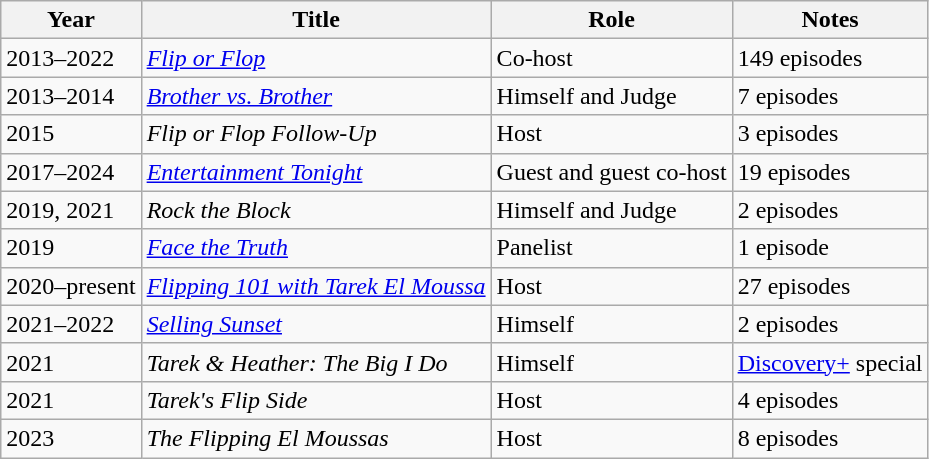<table class="wikitable">
<tr>
<th>Year</th>
<th>Title</th>
<th>Role</th>
<th>Notes</th>
</tr>
<tr>
<td>2013–2022</td>
<td><em><a href='#'>Flip or Flop</a></em></td>
<td>Co-host</td>
<td>149 episodes</td>
</tr>
<tr>
<td>2013–2014</td>
<td><em><a href='#'>Brother vs. Brother</a></em></td>
<td>Himself and Judge</td>
<td>7 episodes</td>
</tr>
<tr>
<td>2015</td>
<td><em>Flip or Flop Follow-Up</em></td>
<td>Host</td>
<td>3 episodes</td>
</tr>
<tr>
<td>2017–2024</td>
<td><em><a href='#'>Entertainment Tonight</a></em></td>
<td>Guest and guest co-host</td>
<td>19 episodes</td>
</tr>
<tr>
<td>2019, 2021</td>
<td><em>Rock the Block</em></td>
<td>Himself and Judge</td>
<td>2 episodes</td>
</tr>
<tr>
<td>2019</td>
<td><em><a href='#'>Face the Truth</a></em></td>
<td>Panelist</td>
<td>1 episode</td>
</tr>
<tr>
<td>2020–present</td>
<td><em><a href='#'>Flipping 101 with Tarek El Moussa</a></em></td>
<td>Host</td>
<td>27 episodes</td>
</tr>
<tr>
<td>2021–2022</td>
<td><em><a href='#'>Selling Sunset</a></em></td>
<td>Himself</td>
<td>2 episodes</td>
</tr>
<tr>
<td>2021</td>
<td><em>Tarek & Heather: The Big I Do</em></td>
<td>Himself</td>
<td><a href='#'>Discovery+</a> special</td>
</tr>
<tr>
<td>2021</td>
<td><em>Tarek's Flip Side</em></td>
<td>Host</td>
<td>4 episodes</td>
</tr>
<tr>
<td>2023</td>
<td><em>The Flipping El Moussas</em></td>
<td>Host</td>
<td>8 episodes</td>
</tr>
</table>
